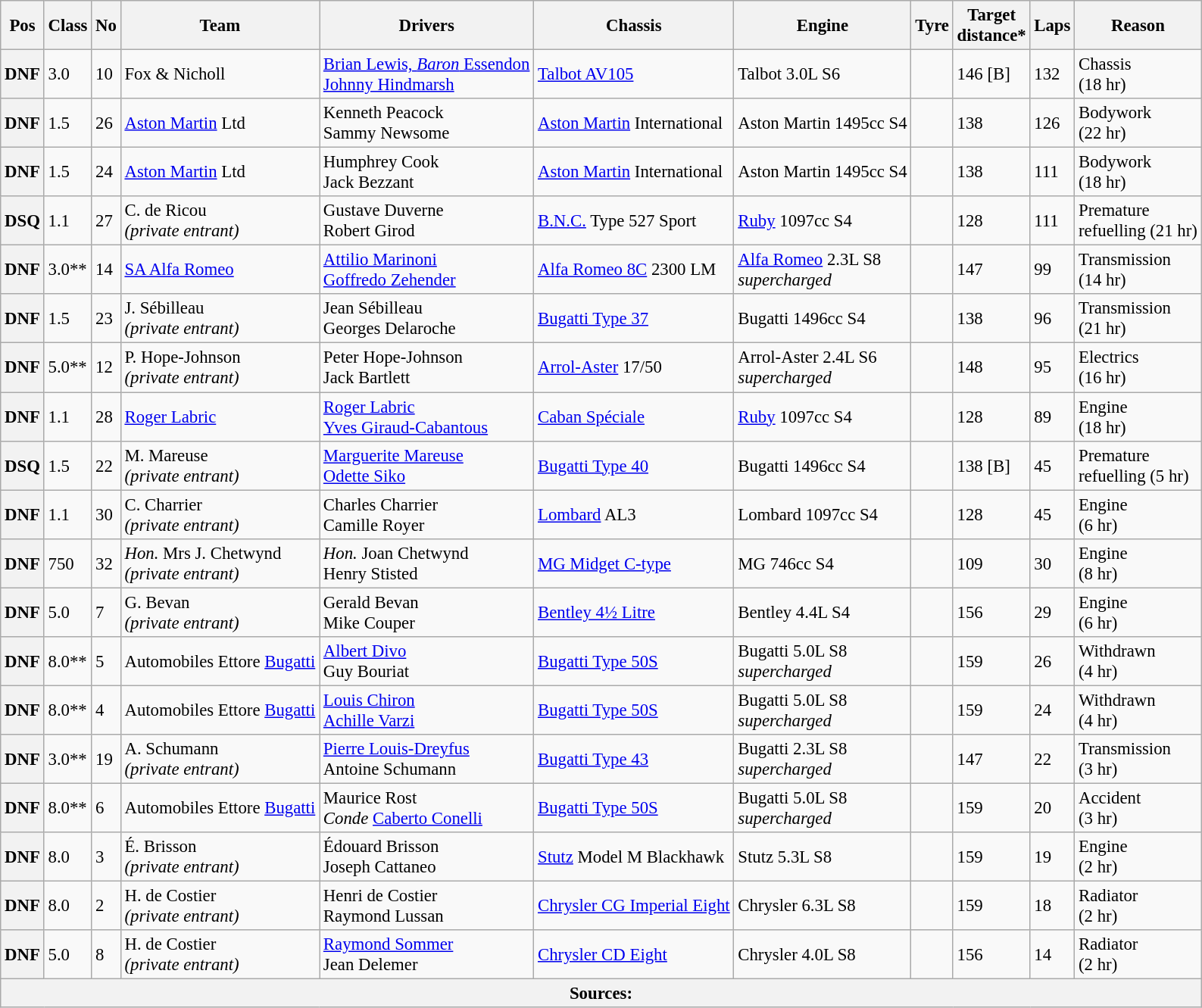<table class="wikitable" style="font-size: 95%;">
<tr>
<th>Pos</th>
<th>Class</th>
<th>No</th>
<th>Team</th>
<th>Drivers</th>
<th>Chassis</th>
<th>Engine</th>
<th>Tyre</th>
<th>Target<br>distance*</th>
<th>Laps</th>
<th>Reason</th>
</tr>
<tr>
<th>DNF</th>
<td>3.0</td>
<td>10</td>
<td> Fox & Nicholl</td>
<td> <a href='#'>Brian Lewis, <em>Baron</em> Essendon</a><br> <a href='#'>Johnny Hindmarsh</a></td>
<td><a href='#'>Talbot AV105</a></td>
<td>Talbot 3.0L S6</td>
<td></td>
<td>146 [B]</td>
<td>132</td>
<td>Chassis<br>(18 hr)</td>
</tr>
<tr>
<th>DNF</th>
<td>1.5</td>
<td>26</td>
<td> <a href='#'>Aston Martin</a> Ltd</td>
<td> Kenneth Peacock<br> Sammy Newsome</td>
<td><a href='#'>Aston Martin</a> International</td>
<td>Aston Martin 1495cc S4</td>
<td></td>
<td>138</td>
<td>126</td>
<td>Bodywork<br>(22 hr)</td>
</tr>
<tr>
<th>DNF</th>
<td>1.5</td>
<td>24</td>
<td> <a href='#'>Aston Martin</a> Ltd</td>
<td> Humphrey Cook<br> Jack Bezzant</td>
<td><a href='#'>Aston Martin</a> International</td>
<td>Aston Martin 1495cc S4</td>
<td></td>
<td>138</td>
<td>111</td>
<td>Bodywork<br>(18 hr)</td>
</tr>
<tr>
<th>DSQ</th>
<td>1.1</td>
<td>27</td>
<td> C. de Ricou<br><em>(private entrant)</em></td>
<td> Gustave Duverne<br> Robert Girod</td>
<td><a href='#'>B.N.C.</a> Type 527 Sport</td>
<td><a href='#'>Ruby</a> 1097cc S4</td>
<td></td>
<td>128</td>
<td>111</td>
<td>Premature<br>refuelling (21 hr)</td>
</tr>
<tr>
<th>DNF</th>
<td>3.0**</td>
<td>14</td>
<td> <a href='#'>SA Alfa Romeo</a></td>
<td> <a href='#'>Attilio Marinoni</a><br> <a href='#'>Goffredo Zehender</a></td>
<td><a href='#'>Alfa Romeo 8C</a> 2300 LM</td>
<td><a href='#'>Alfa Romeo</a> 2.3L S8<br><em>supercharged</em></td>
<td></td>
<td>147</td>
<td>99</td>
<td>Transmission<br>(14 hr)</td>
</tr>
<tr>
<th>DNF</th>
<td>1.5</td>
<td>23</td>
<td> J. Sébilleau<br><em>(private entrant)</em></td>
<td> Jean Sébilleau<br> Georges Delaroche</td>
<td><a href='#'>Bugatti Type 37</a></td>
<td>Bugatti 1496cc S4</td>
<td></td>
<td>138</td>
<td>96</td>
<td>Transmission<br>(21 hr)</td>
</tr>
<tr>
<th>DNF</th>
<td>5.0**</td>
<td>12</td>
<td> P. Hope-Johnson<br><em>(private entrant)</em></td>
<td> Peter Hope-Johnson<br> Jack Bartlett</td>
<td><a href='#'>Arrol-Aster</a> 17/50</td>
<td>Arrol-Aster 2.4L S6<br><em>supercharged</em></td>
<td></td>
<td>148</td>
<td>95</td>
<td>Electrics<br>(16 hr)</td>
</tr>
<tr>
<th>DNF</th>
<td>1.1</td>
<td>28</td>
<td> <a href='#'>Roger Labric</a></td>
<td> <a href='#'>Roger Labric</a><br> <a href='#'>Yves Giraud-Cabantous</a></td>
<td><a href='#'>Caban Spéciale</a></td>
<td><a href='#'>Ruby</a> 1097cc S4</td>
<td></td>
<td>128</td>
<td>89</td>
<td>Engine<br>(18 hr)</td>
</tr>
<tr>
<th>DSQ</th>
<td>1.5</td>
<td>22</td>
<td> M. Mareuse<br><em>(private entrant)</em></td>
<td> <a href='#'>Marguerite Mareuse</a><br> <a href='#'>Odette Siko</a></td>
<td><a href='#'>Bugatti Type 40</a></td>
<td>Bugatti 1496cc S4</td>
<td></td>
<td>138 [B]</td>
<td>45</td>
<td>Premature<br>refuelling (5 hr)</td>
</tr>
<tr>
<th>DNF</th>
<td>1.1</td>
<td>30</td>
<td> C. Charrier<br><em>(private entrant)</em></td>
<td> Charles Charrier<br> Camille Royer</td>
<td><a href='#'>Lombard</a> AL3</td>
<td>Lombard 1097cc S4</td>
<td></td>
<td>128</td>
<td>45</td>
<td>Engine<br>(6 hr)</td>
</tr>
<tr>
<th>DNF</th>
<td>750</td>
<td>32</td>
<td> <em>Hon.</em> Mrs J. Chetwynd<br><em>(private entrant)</em></td>
<td> <em>Hon.</em> Joan Chetwynd<br> Henry Stisted</td>
<td><a href='#'>MG Midget C-type</a></td>
<td>MG 746cc S4</td>
<td></td>
<td>109</td>
<td>30</td>
<td>Engine<br>(8 hr)</td>
</tr>
<tr>
<th>DNF</th>
<td>5.0</td>
<td>7</td>
<td> G. Bevan<br><em>(private entrant)</em></td>
<td> Gerald Bevan<br> Mike Couper</td>
<td><a href='#'>Bentley 4½ Litre</a></td>
<td>Bentley 4.4L S4</td>
<td></td>
<td>156</td>
<td>29</td>
<td>Engine<br>(6 hr)</td>
</tr>
<tr>
<th>DNF</th>
<td>8.0**</td>
<td>5</td>
<td> Automobiles Ettore <a href='#'>Bugatti</a></td>
<td> <a href='#'>Albert Divo</a><br> Guy Bouriat</td>
<td><a href='#'>Bugatti Type 50S</a></td>
<td>Bugatti 5.0L S8<br><em>supercharged</em></td>
<td></td>
<td>159</td>
<td>26</td>
<td>Withdrawn<br>(4 hr)</td>
</tr>
<tr>
<th>DNF</th>
<td>8.0**</td>
<td>4</td>
<td> Automobiles Ettore <a href='#'>Bugatti</a></td>
<td> <a href='#'>Louis Chiron</a><br> <a href='#'>Achille Varzi</a></td>
<td><a href='#'>Bugatti Type 50S</a></td>
<td>Bugatti 5.0L S8<br><em>supercharged</em></td>
<td></td>
<td>159</td>
<td>24</td>
<td>Withdrawn<br>(4 hr)</td>
</tr>
<tr>
<th>DNF</th>
<td>3.0**</td>
<td>19</td>
<td> A. Schumann<br><em>(private entrant)</em></td>
<td> <a href='#'>Pierre Louis-Dreyfus</a><br> Antoine Schumann</td>
<td><a href='#'>Bugatti Type 43</a></td>
<td>Bugatti 2.3L S8<br><em>supercharged</em></td>
<td></td>
<td>147</td>
<td>22</td>
<td>Transmission<br>(3 hr)</td>
</tr>
<tr>
<th>DNF</th>
<td>8.0**</td>
<td>6</td>
<td> Automobiles Ettore <a href='#'>Bugatti</a></td>
<td> Maurice Rost<br> <em>Conde</em> <a href='#'>Caberto Conelli</a></td>
<td><a href='#'>Bugatti Type 50S</a></td>
<td>Bugatti 5.0L S8<br><em>supercharged</em></td>
<td></td>
<td>159</td>
<td>20</td>
<td>Accident<br>(3 hr)</td>
</tr>
<tr>
<th>DNF</th>
<td>8.0</td>
<td>3</td>
<td> É. Brisson<br><em>(private entrant)</em></td>
<td> Édouard Brisson<br> Joseph Cattaneo</td>
<td><a href='#'>Stutz</a> Model M Blackhawk</td>
<td>Stutz 5.3L S8</td>
<td></td>
<td>159</td>
<td>19</td>
<td>Engine<br>(2 hr)</td>
</tr>
<tr>
<th>DNF</th>
<td>8.0</td>
<td>2</td>
<td> H. de Costier<br><em>(private entrant)</em></td>
<td> Henri de Costier<br> Raymond Lussan</td>
<td><a href='#'>Chrysler CG Imperial Eight</a></td>
<td>Chrysler 6.3L S8</td>
<td></td>
<td>159</td>
<td>18</td>
<td>Radiator<br>(2 hr)</td>
</tr>
<tr>
<th>DNF</th>
<td>5.0</td>
<td>8</td>
<td> H. de Costier<br><em>(private entrant)</em></td>
<td> <a href='#'>Raymond Sommer</a><br> Jean Delemer</td>
<td><a href='#'>Chrysler CD Eight</a></td>
<td>Chrysler 4.0L S8</td>
<td></td>
<td>156</td>
<td>14</td>
<td>Radiator<br>(2 hr)</td>
</tr>
<tr>
<th colspan="11">Sources: </th>
</tr>
</table>
